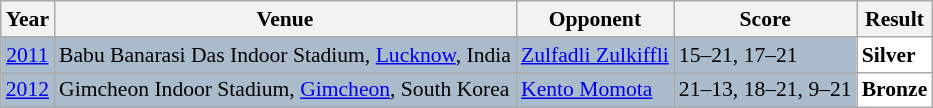<table class="sortable wikitable" style="font-size: 90%;">
<tr>
<th>Year</th>
<th>Venue</th>
<th>Opponent</th>
<th>Score</th>
<th>Result</th>
</tr>
<tr style="background:#AABBCC">
<td align="center"><a href='#'>2011</a></td>
<td align="left">Babu Banarasi Das Indoor Stadium, <a href='#'>Lucknow</a>, India</td>
<td align="left"> <a href='#'>Zulfadli Zulkiffli</a></td>
<td align="left">15–21, 17–21</td>
<td style="text-align:left; background:white"> <strong>Silver</strong></td>
</tr>
<tr style="background:#AABBCC">
<td align="center"><a href='#'>2012</a></td>
<td align="left">Gimcheon Indoor Stadium, <a href='#'>Gimcheon</a>, South Korea</td>
<td align="left"> <a href='#'>Kento Momota</a></td>
<td align="left">21–13, 18–21, 9–21</td>
<td style="text-align:left; background:white"> <strong>Bronze</strong></td>
</tr>
</table>
